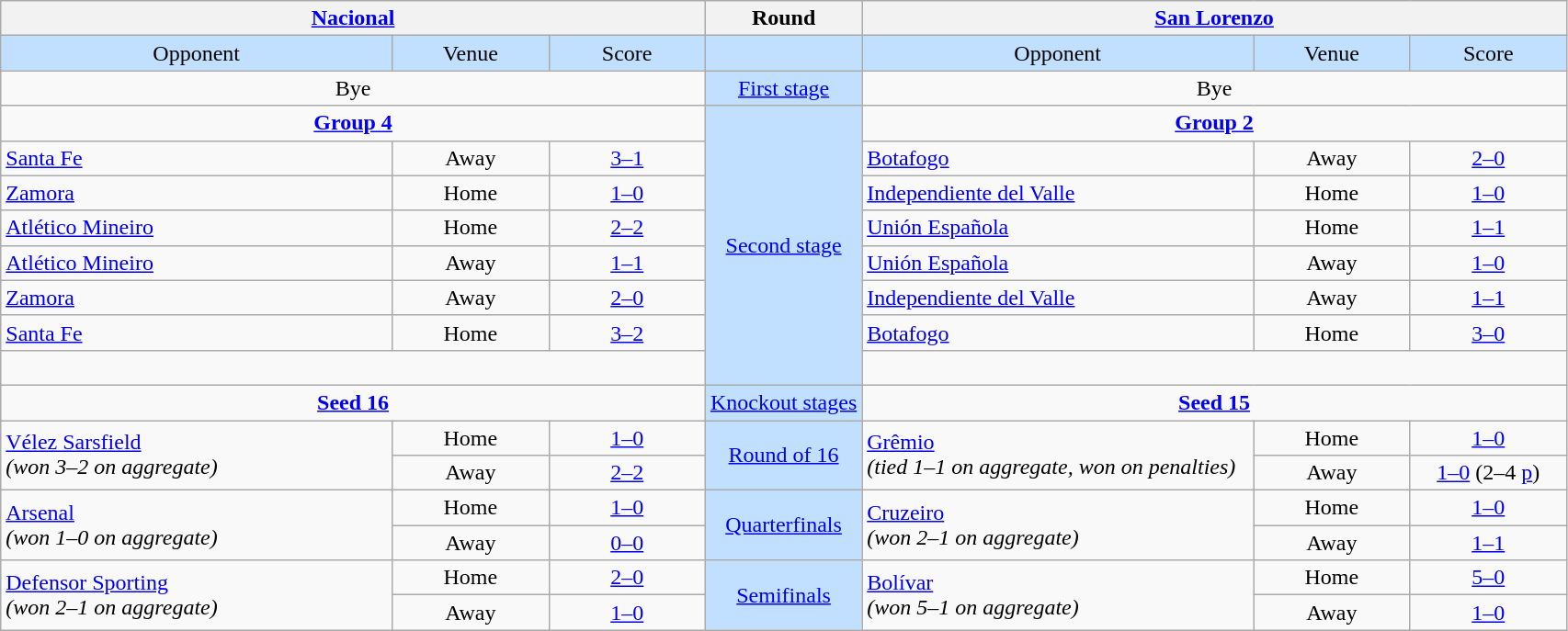<table class="wikitable" style="text-align: center;">
<tr>
<th colspan=3> <a href='#'>Nacional</a></th>
<th>Round</th>
<th colspan=3> <a href='#'>San Lorenzo</a></th>
</tr>
<tr bgcolor=#c1e0ff>
<td width=25%>Opponent</td>
<td width=10%>Venue</td>
<td width=10%>Score</td>
<td width=10%></td>
<td width=25%>Opponent</td>
<td width=10%>Venue</td>
<td width=10%>Score</td>
</tr>
<tr>
<td colspan=3>Bye</td>
<td bgcolor=#c1e0ff><a href='#'>First stage</a></td>
<td colspan=3>Bye</td>
</tr>
<tr>
<td colspan=3><strong><a href='#'>Group 4</a></strong></td>
<td rowspan=8 bgcolor=#c1e0ff><a href='#'>Second stage</a></td>
<td colspan=3><strong><a href='#'>Group 2</a></strong></td>
</tr>
<tr>
<td align=left> <a href='#'>Santa Fe</a></td>
<td>Away</td>
<td><a href='#'>3–1</a></td>
<td align=left> <a href='#'>Botafogo</a></td>
<td>Away</td>
<td><a href='#'>2–0</a></td>
</tr>
<tr>
<td align=left> <a href='#'>Zamora</a></td>
<td>Home</td>
<td><a href='#'>1–0</a></td>
<td align=left> <a href='#'>Independiente del Valle</a></td>
<td>Home</td>
<td><a href='#'>1–0</a></td>
</tr>
<tr>
<td align=left> <a href='#'>Atlético Mineiro</a></td>
<td>Home</td>
<td><a href='#'>2–2</a></td>
<td align=left> <a href='#'>Unión Española</a></td>
<td>Home</td>
<td><a href='#'>1–1</a></td>
</tr>
<tr>
<td align=left> <a href='#'>Atlético Mineiro</a></td>
<td>Away</td>
<td><a href='#'>1–1</a></td>
<td align=left> <a href='#'>Unión Española</a></td>
<td>Away</td>
<td><a href='#'>1–0</a></td>
</tr>
<tr>
<td align=left> <a href='#'>Zamora</a></td>
<td>Away</td>
<td><a href='#'>2–0</a></td>
<td align=left> <a href='#'>Independiente del Valle</a></td>
<td>Away</td>
<td><a href='#'>1–1</a></td>
</tr>
<tr>
<td align=left> <a href='#'>Santa Fe</a></td>
<td>Home</td>
<td><a href='#'>3–2</a></td>
<td align=left> <a href='#'>Botafogo</a></td>
<td>Home</td>
<td><a href='#'>3–0</a></td>
</tr>
<tr>
<td colspan=3 align=center valign=top><br></td>
<td colspan=3 align=center valign=top><br></td>
</tr>
<tr>
<td colspan=3><strong><a href='#'>Seed 16</a></strong></td>
<td bgcolor=#c1e0ff><a href='#'>Knockout stages</a></td>
<td colspan=3><strong><a href='#'>Seed 15</a></strong></td>
</tr>
<tr>
<td rowspan=2 align=left> <a href='#'>Vélez Sarsfield</a><br><em>(won 3–2 on aggregate)</em></td>
<td>Home</td>
<td><a href='#'>1–0</a></td>
<td rowspan=2 bgcolor=#c1e0ff><a href='#'>Round of 16</a></td>
<td rowspan=2 align=left> <a href='#'>Grêmio</a><br><em>(tied 1–1 on aggregate, won on penalties)</em></td>
<td>Home</td>
<td><a href='#'>1–0</a></td>
</tr>
<tr>
<td>Away</td>
<td><a href='#'>2–2</a></td>
<td>Away</td>
<td><a href='#'>1–0</a> (2–4 <a href='#'>p</a>)</td>
</tr>
<tr>
<td rowspan=2 align=left> <a href='#'>Arsenal</a><br><em>(won 1–0 on aggregate)</em></td>
<td>Home</td>
<td><a href='#'>1–0</a></td>
<td rowspan=2 bgcolor=#c1e0ff><a href='#'>Quarterfinals</a></td>
<td rowspan=2 align=left> <a href='#'>Cruzeiro</a><br><em>(won 2–1 on aggregate)</em></td>
<td>Home</td>
<td><a href='#'>1–0</a></td>
</tr>
<tr>
<td>Away</td>
<td><a href='#'>0–0</a></td>
<td>Away</td>
<td><a href='#'>1–1</a></td>
</tr>
<tr>
<td rowspan=2 align=left> <a href='#'>Defensor Sporting</a><br><em>(won 2–1 on aggregate)</em></td>
<td>Home</td>
<td><a href='#'>2–0</a></td>
<td rowspan=2 bgcolor=#c1e0ff><a href='#'>Semifinals</a></td>
<td rowspan=2 align=left> <a href='#'>Bolívar</a><br><em>(won 5–1 on aggregate)</em></td>
<td>Home</td>
<td><a href='#'>5–0</a></td>
</tr>
<tr>
<td>Away</td>
<td><a href='#'>1–0</a></td>
<td>Away</td>
<td><a href='#'>1–0</a></td>
</tr>
</table>
